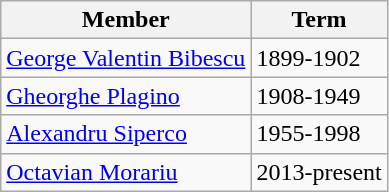<table class="wikitable">
<tr>
<th>Member</th>
<th>Term</th>
</tr>
<tr>
<td><a href='#'>George Valentin Bibescu</a></td>
<td>1899-1902</td>
</tr>
<tr>
<td><a href='#'>Gheorghe Plagino</a></td>
<td>1908-1949</td>
</tr>
<tr>
<td><a href='#'>Alexandru Siperco</a></td>
<td>1955-1998</td>
</tr>
<tr>
<td><a href='#'>Octavian Morariu</a></td>
<td>2013-present</td>
</tr>
</table>
